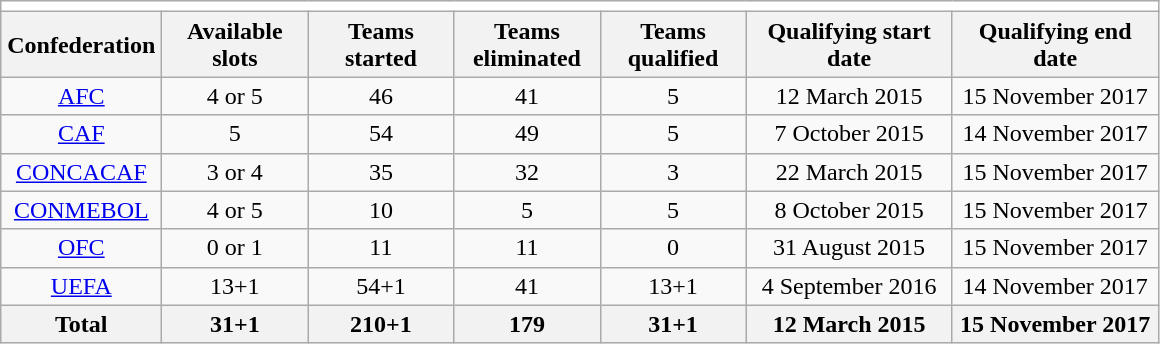<table class="wikitable" style="text-align: center;">
<tr>
<td colspan=10 bgcolor=white></td>
</tr>
<tr>
<th width=100>Confederation</th>
<th width=90>Available slots </th>
<th width=90>Teams started</th>
<th width=90>Teams eliminated</th>
<th width=90>Teams qualified</th>
<th width=130>Qualifying start date</th>
<th width=130>Qualifying end date</th>
</tr>
<tr>
<td><a href='#'>AFC</a></td>
<td>4 or 5</td>
<td>46</td>
<td>41</td>
<td>5</td>
<td>12 March 2015</td>
<td>15 November 2017</td>
</tr>
<tr>
<td><a href='#'>CAF</a></td>
<td>5</td>
<td>54</td>
<td>49</td>
<td>5</td>
<td>7 October 2015</td>
<td>14 November 2017</td>
</tr>
<tr>
<td><a href='#'>CONCACAF</a></td>
<td>3 or 4</td>
<td>35</td>
<td>32</td>
<td>3</td>
<td>22 March 2015</td>
<td>15 November 2017</td>
</tr>
<tr>
<td><a href='#'>CONMEBOL</a></td>
<td>4 or 5</td>
<td>10</td>
<td>5</td>
<td>5</td>
<td>8 October 2015</td>
<td>15 November 2017</td>
</tr>
<tr>
<td><a href='#'>OFC</a></td>
<td>0 or 1</td>
<td>11</td>
<td>11</td>
<td>0</td>
<td>31 August 2015</td>
<td>15 November 2017</td>
</tr>
<tr>
<td><a href='#'>UEFA</a></td>
<td>13+1</td>
<td>54+1</td>
<td>41</td>
<td>13+1</td>
<td>4 September 2016</td>
<td>14 November 2017</td>
</tr>
<tr>
<th>Total</th>
<th>31+1</th>
<th>210+1</th>
<th>179</th>
<th>31+1</th>
<th>12 March 2015</th>
<th>15 November 2017</th>
</tr>
</table>
